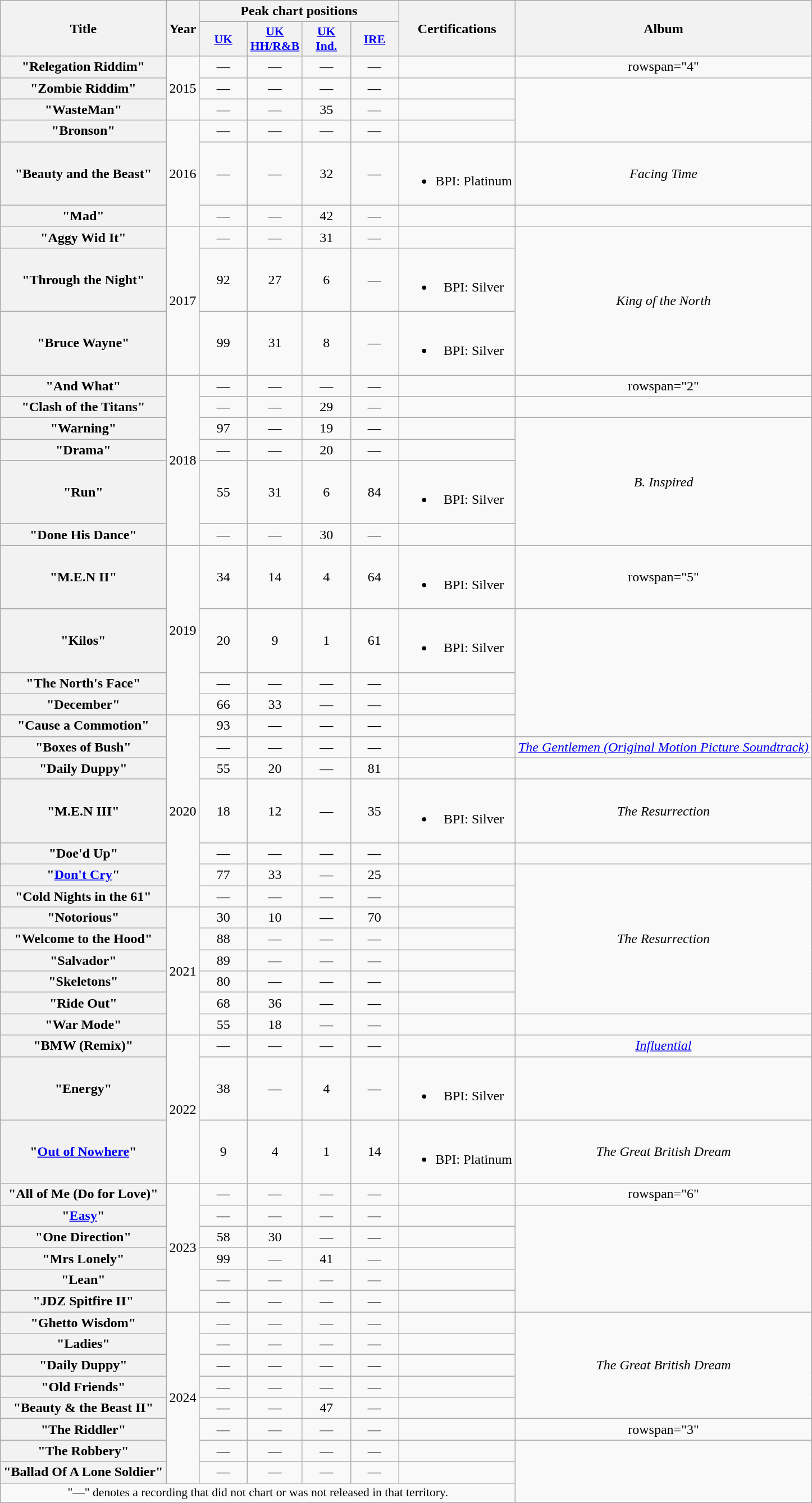<table class="wikitable plainrowheaders" style="text-align:center;" border="1">
<tr>
<th scope="col" rowspan="2">Title</th>
<th scope="col" rowspan="2">Year</th>
<th colspan="4">Peak chart positions</th>
<th scope="col" rowspan="2">Certifications</th>
<th scope="col" rowspan="2">Album</th>
</tr>
<tr>
<th scope="col" style="width:3.5em;font-size:90%;"><a href='#'>UK</a><br></th>
<th scope="col" style="width:3.5em;font-size:90%;"><a href='#'>UK<br>HH/R&B</a></th>
<th scope="col" style="width:3.5em;font-size:90%;"><a href='#'>UK<br>Ind.</a><br></th>
<th scope="col" style="width:3.5em;font-size:90%;"><a href='#'>IRE</a><br></th>
</tr>
<tr>
<th scope="row">"Relegation Riddim"</th>
<td rowspan="3">2015</td>
<td>—</td>
<td>—</td>
<td>—</td>
<td>—</td>
<td></td>
<td>rowspan="4" </td>
</tr>
<tr>
<th scope="row">"Zombie Riddim"</th>
<td>—</td>
<td>—</td>
<td>—</td>
<td>—</td>
<td></td>
</tr>
<tr>
<th scope="row">"WasteMan"</th>
<td>—</td>
<td>—</td>
<td>35</td>
<td>—</td>
<td></td>
</tr>
<tr>
<th scope="row">"Bronson"</th>
<td rowspan="3">2016</td>
<td>—</td>
<td>—</td>
<td>—</td>
<td>—</td>
<td></td>
</tr>
<tr>
<th scope="row">"Beauty and the Beast"</th>
<td>—</td>
<td>—</td>
<td>32</td>
<td>—</td>
<td><br><ul><li>BPI: Platinum</li></ul></td>
<td><em>Facing Time</em></td>
</tr>
<tr>
<th scope="row">"Mad"</th>
<td>—</td>
<td>—</td>
<td>42</td>
<td>—</td>
<td></td>
<td></td>
</tr>
<tr>
<th scope="row">"Aggy Wid It"</th>
<td rowspan="3">2017</td>
<td>—</td>
<td>—</td>
<td>31</td>
<td>—</td>
<td></td>
<td rowspan="3"><em>King of the North</em></td>
</tr>
<tr>
<th scope="row">"Through the Night"<br></th>
<td>92</td>
<td>27</td>
<td>6</td>
<td>—</td>
<td><br><ul><li>BPI: Silver</li></ul></td>
</tr>
<tr>
<th scope="row">"Bruce Wayne"</th>
<td>99</td>
<td>31</td>
<td>8</td>
<td>—</td>
<td><br><ul><li>BPI: Silver</li></ul></td>
</tr>
<tr>
<th scope="row">"And What"</th>
<td rowspan="6">2018</td>
<td>—</td>
<td>—</td>
<td>—</td>
<td>—</td>
<td></td>
<td>rowspan="2" </td>
</tr>
<tr>
<th scope="row">"Clash of the Titans"</th>
<td>—</td>
<td>—</td>
<td>29</td>
<td>—</td>
<td></td>
</tr>
<tr>
<th scope="row">"Warning"</th>
<td>97</td>
<td>—</td>
<td>19</td>
<td>—</td>
<td></td>
<td rowspan="4"><em>B. Inspired</em></td>
</tr>
<tr>
<th scope="row">"Drama"</th>
<td>—</td>
<td>—</td>
<td>20</td>
<td>—</td>
<td></td>
</tr>
<tr>
<th scope="row">"Run"<br></th>
<td>55</td>
<td>31</td>
<td>6</td>
<td>84</td>
<td><br><ul><li>BPI: Silver</li></ul></td>
</tr>
<tr>
<th scope="row">"Done His Dance"</th>
<td>—</td>
<td>—</td>
<td>30</td>
<td>—</td>
<td></td>
</tr>
<tr>
<th scope="row">"M.E.N II"</th>
<td rowspan="4">2019</td>
<td>34</td>
<td>14</td>
<td>4</td>
<td>64</td>
<td><br><ul><li>BPI: Silver</li></ul></td>
<td>rowspan="5" </td>
</tr>
<tr>
<th scope="row">"Kilos"<br></th>
<td>20</td>
<td>9</td>
<td>1</td>
<td>61</td>
<td><br><ul><li>BPI: Silver</li></ul></td>
</tr>
<tr>
<th scope="row">"The North's Face"</th>
<td>—</td>
<td>—</td>
<td>—</td>
<td>—</td>
<td></td>
</tr>
<tr>
<th scope="row">"December"</th>
<td>66</td>
<td>33</td>
<td>—</td>
<td>—</td>
<td></td>
</tr>
<tr>
<th scope="row">"Cause a Commotion"<br></th>
<td rowspan="7">2020</td>
<td>93</td>
<td>—</td>
<td>—</td>
<td>—</td>
<td></td>
</tr>
<tr>
<th scope="row">"Boxes of Bush"</th>
<td>—</td>
<td>—</td>
<td>—</td>
<td>—</td>
<td></td>
<td><em><a href='#'>The Gentlemen (Original Motion Picture Soundtrack)</a></em></td>
</tr>
<tr>
<th scope="row">"Daily Duppy"</th>
<td>55</td>
<td>20</td>
<td>—</td>
<td>81</td>
<td></td>
<td></td>
</tr>
<tr>
<th scope="row">"M.E.N III"</th>
<td>18</td>
<td>12</td>
<td>—</td>
<td>35</td>
<td><br><ul><li>BPI: Silver</li></ul></td>
<td><em>The Resurrection</em></td>
</tr>
<tr>
<th scope="row">"Doe'd Up"</th>
<td>—</td>
<td>—</td>
<td>—</td>
<td>—</td>
<td></td>
<td></td>
</tr>
<tr>
<th scope="row">"<a href='#'>Don't Cry</a>"<br></th>
<td>77</td>
<td>33</td>
<td>—</td>
<td>25</td>
<td></td>
<td rowspan="7"><em>The Resurrection</em></td>
</tr>
<tr>
<th scope="row">"Cold Nights in the 61"</th>
<td>—</td>
<td>—</td>
<td>—</td>
<td>—</td>
<td></td>
</tr>
<tr>
<th scope="row">"Notorious"<br></th>
<td rowspan="6">2021</td>
<td>30</td>
<td>10</td>
<td>—</td>
<td>70</td>
<td></td>
</tr>
<tr>
<th scope="row">"Welcome to the Hood"<br></th>
<td>88</td>
<td>—</td>
<td>—</td>
<td>—</td>
<td></td>
</tr>
<tr>
<th scope="row">"Salvador"</th>
<td>89</td>
<td>—</td>
<td>—</td>
<td>—</td>
<td></td>
</tr>
<tr>
<th scope="row">"Skeletons"</th>
<td>80</td>
<td>—</td>
<td>—</td>
<td>—</td>
<td></td>
</tr>
<tr>
<th scope="row">"Ride Out"</th>
<td>68</td>
<td>36</td>
<td>—</td>
<td>—</td>
<td></td>
</tr>
<tr>
<th scope="row">"War Mode"</th>
<td>55</td>
<td>18</td>
<td>—</td>
<td>—</td>
<td></td>
<td></td>
</tr>
<tr>
<th scope="row">"BMW (Remix)" <br></th>
<td rowspan="3">2022</td>
<td>—</td>
<td>—</td>
<td>—</td>
<td>—</td>
<td></td>
<td><em><a href='#'>Influential</a></em></td>
</tr>
<tr>
<th scope="row">"Energy"<br></th>
<td>38</td>
<td>—</td>
<td>4</td>
<td>—</td>
<td><br><ul><li>BPI: Silver</li></ul></td>
<td></td>
</tr>
<tr>
<th scope="row">"<a href='#'>Out of Nowhere</a>"<br></th>
<td>9</td>
<td>4</td>
<td>1</td>
<td>14</td>
<td><br><ul><li>BPI: Platinum</li></ul></td>
<td><em>The Great British Dream</em></td>
</tr>
<tr>
<th scope="row">"All of Me (Do for Love)"<br></th>
<td rowspan="6">2023</td>
<td>—</td>
<td>—</td>
<td>—</td>
<td>—</td>
<td></td>
<td>rowspan="6" </td>
</tr>
<tr>
<th scope="row">"<a href='#'>Easy</a>"<br></th>
<td>—</td>
<td>—</td>
<td>—</td>
<td>—</td>
<td></td>
</tr>
<tr>
<th scope="row">"One Direction"<br></th>
<td>58</td>
<td>30</td>
<td>—</td>
<td>—</td>
<td></td>
</tr>
<tr>
<th scope="row">"Mrs Lonely"</th>
<td>99</td>
<td>—</td>
<td>41</td>
<td>—</td>
<td></td>
</tr>
<tr>
<th scope="row">"Lean"</th>
<td>—</td>
<td>—</td>
<td>—</td>
<td>—</td>
<td></td>
</tr>
<tr>
<th scope="row">"JDZ Spitfire II"</th>
<td>—</td>
<td>—</td>
<td>—</td>
<td>—</td>
<td></td>
</tr>
<tr>
<th scope="row">"Ghetto Wisdom"</th>
<td rowspan="8">2024</td>
<td>—</td>
<td>—</td>
<td>—</td>
<td>—</td>
<td></td>
<td rowspan="5"><em>The Great British Dream</em></td>
</tr>
<tr>
<th scope="row">"Ladies"</th>
<td>—</td>
<td>—</td>
<td>—</td>
<td>—</td>
<td></td>
</tr>
<tr>
<th scope="row">"Daily Duppy"<br></th>
<td>—</td>
<td>—</td>
<td>—</td>
<td>—</td>
<td></td>
</tr>
<tr>
<th scope="row">"Old Friends"</th>
<td>—</td>
<td>—</td>
<td>—</td>
<td>—</td>
<td></td>
</tr>
<tr>
<th scope="row">"Beauty & the Beast II"</th>
<td>—</td>
<td>—</td>
<td>47</td>
<td>—</td>
<td></td>
</tr>
<tr>
<th scope="row">"The Riddler"</th>
<td>—</td>
<td>—</td>
<td>—</td>
<td>—</td>
<td></td>
<td>rowspan="3" </td>
</tr>
<tr>
<th scope="row">"The Robbery"<br></th>
<td>—</td>
<td>—</td>
<td>—</td>
<td>—</td>
<td></td>
</tr>
<tr>
<th scope="row">"Ballad Of A Lone Soldier"</th>
<td>—</td>
<td>—</td>
<td>—</td>
<td>—</td>
<td></td>
</tr>
<tr>
<td colspan="7" style="font-size:90%">"—" denotes a recording that did not chart or was not released in that territory.</td>
</tr>
</table>
